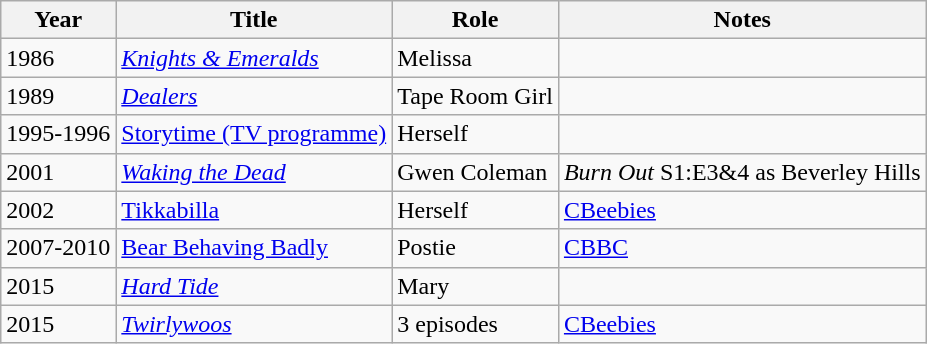<table class="wikitable">
<tr>
<th>Year</th>
<th>Title</th>
<th>Role</th>
<th>Notes</th>
</tr>
<tr>
<td>1986</td>
<td><em><a href='#'>Knights & Emeralds</a></em></td>
<td>Melissa</td>
<td></td>
</tr>
<tr>
<td>1989</td>
<td><em><a href='#'>Dealers</a></em></td>
<td>Tape Room Girl</td>
<td></td>
</tr>
<tr>
<td>1995-1996</td>
<td><a href='#'>Storytime (TV programme)</a></td>
<td>Herself</td>
<td></td>
</tr>
<tr>
<td>2001</td>
<td><em><a href='#'>Waking the Dead</a></em></td>
<td>Gwen Coleman</td>
<td><em>Burn Out</em> S1:E3&4 as Beverley Hills</td>
</tr>
<tr>
<td>2002</td>
<td><a href='#'>Tikkabilla</a></td>
<td>Herself</td>
<td><a href='#'>CBeebies</a></td>
</tr>
<tr>
<td>2007-2010</td>
<td><a href='#'>Bear Behaving Badly</a></td>
<td>Postie</td>
<td><a href='#'>CBBC</a></td>
</tr>
<tr>
<td>2015</td>
<td><em><a href='#'>Hard Tide</a></em></td>
<td>Mary</td>
<td></td>
</tr>
<tr>
<td>2015</td>
<td><em><a href='#'>Twirlywoos </a></em></td>
<td>3 episodes</td>
<td><a href='#'>CBeebies</a></td>
</tr>
</table>
